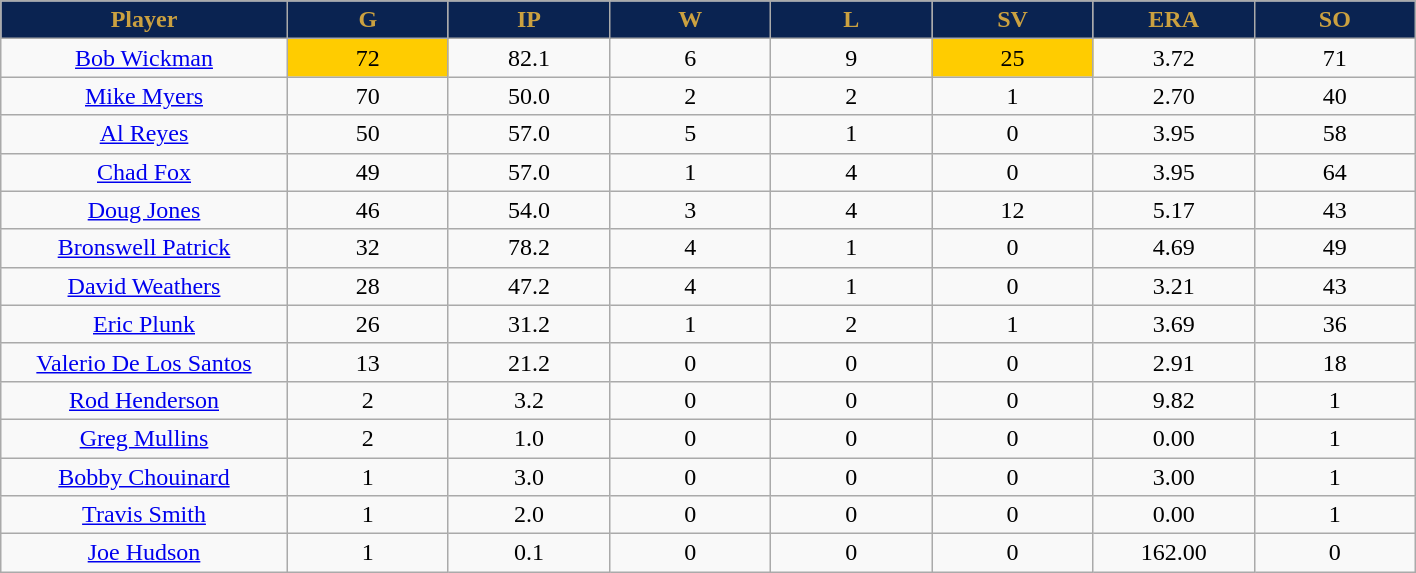<table class="wikitable sortable">
<tr>
<th style=" background:#0a2351; color:#CBA140;" width="16%">Player</th>
<th style=" background:#0a2351; color:#CBA140;" width="9%">G</th>
<th style=" background:#0a2351; color:#CBA140;" width="9%">IP</th>
<th style=" background:#0a2351; color:#CBA140;" width="9%">W</th>
<th style=" background:#0a2351; color:#CBA140;" width="9%">L</th>
<th style=" background:#0a2351; color:#CBA140;" width="9%">SV</th>
<th style=" background:#0a2351; color:#CBA140;" width="9%">ERA</th>
<th style=" background:#0a2351; color:#CBA140;" width="9%">SO</th>
</tr>
<tr align=center>
<td><a href='#'>Bob Wickman</a></td>
<td bgcolor="#FFCC00">72</td>
<td>82.1</td>
<td>6</td>
<td>9</td>
<td bgcolor="#FFCC00">25</td>
<td>3.72</td>
<td>71</td>
</tr>
<tr align=center>
<td><a href='#'>Mike Myers</a></td>
<td>70</td>
<td>50.0</td>
<td>2</td>
<td>2</td>
<td>1</td>
<td>2.70</td>
<td>40</td>
</tr>
<tr align=center>
<td><a href='#'>Al Reyes</a></td>
<td>50</td>
<td>57.0</td>
<td>5</td>
<td>1</td>
<td>0</td>
<td>3.95</td>
<td>58</td>
</tr>
<tr align=center>
<td><a href='#'>Chad Fox</a></td>
<td>49</td>
<td>57.0</td>
<td>1</td>
<td>4</td>
<td>0</td>
<td>3.95</td>
<td>64</td>
</tr>
<tr align=center>
<td><a href='#'>Doug Jones</a></td>
<td>46</td>
<td>54.0</td>
<td>3</td>
<td>4</td>
<td>12</td>
<td>5.17</td>
<td>43</td>
</tr>
<tr align=center>
<td><a href='#'>Bronswell Patrick</a></td>
<td>32</td>
<td>78.2</td>
<td>4</td>
<td>1</td>
<td>0</td>
<td>4.69</td>
<td>49</td>
</tr>
<tr align=center>
<td><a href='#'>David Weathers</a></td>
<td>28</td>
<td>47.2</td>
<td>4</td>
<td>1</td>
<td>0</td>
<td>3.21</td>
<td>43</td>
</tr>
<tr align=center>
<td><a href='#'>Eric Plunk</a></td>
<td>26</td>
<td>31.2</td>
<td>1</td>
<td>2</td>
<td>1</td>
<td>3.69</td>
<td>36</td>
</tr>
<tr align=center>
<td><a href='#'>Valerio De Los Santos</a></td>
<td>13</td>
<td>21.2</td>
<td>0</td>
<td>0</td>
<td>0</td>
<td>2.91</td>
<td>18</td>
</tr>
<tr align=center>
<td><a href='#'>Rod Henderson</a></td>
<td>2</td>
<td>3.2</td>
<td>0</td>
<td>0</td>
<td>0</td>
<td>9.82</td>
<td>1</td>
</tr>
<tr align=center>
<td><a href='#'>Greg Mullins</a></td>
<td>2</td>
<td>1.0</td>
<td>0</td>
<td>0</td>
<td>0</td>
<td>0.00</td>
<td>1</td>
</tr>
<tr align=center>
<td><a href='#'>Bobby Chouinard</a></td>
<td>1</td>
<td>3.0</td>
<td>0</td>
<td>0</td>
<td>0</td>
<td>3.00</td>
<td>1</td>
</tr>
<tr align=center>
<td><a href='#'>Travis Smith</a></td>
<td>1</td>
<td>2.0</td>
<td>0</td>
<td>0</td>
<td>0</td>
<td>0.00</td>
<td>1</td>
</tr>
<tr align=center>
<td><a href='#'>Joe Hudson</a></td>
<td>1</td>
<td>0.1</td>
<td>0</td>
<td>0</td>
<td>0</td>
<td>162.00</td>
<td>0</td>
</tr>
</table>
